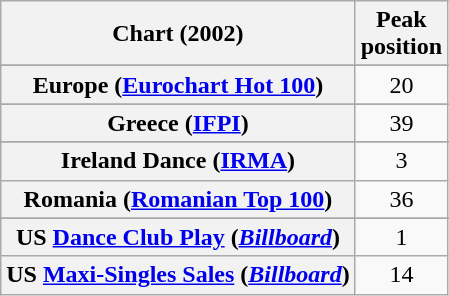<table class="wikitable sortable plainrowheaders" style="text-align:center">
<tr>
<th scope="col">Chart (2002)</th>
<th scope="col">Peak<br>position</th>
</tr>
<tr>
</tr>
<tr>
</tr>
<tr>
<th scope="row">Europe (<a href='#'>Eurochart Hot 100</a>)</th>
<td>20</td>
</tr>
<tr>
</tr>
<tr>
<th scope="row">Greece (<a href='#'>IFPI</a>)</th>
<td>39</td>
</tr>
<tr>
</tr>
<tr>
<th scope="row">Ireland Dance (<a href='#'>IRMA</a>)</th>
<td>3</td>
</tr>
<tr>
<th scope="row">Romania (<a href='#'>Romanian Top 100</a>)</th>
<td>36</td>
</tr>
<tr>
</tr>
<tr>
</tr>
<tr>
</tr>
<tr>
</tr>
<tr>
</tr>
<tr>
<th scope="row">US <a href='#'>Dance Club Play</a> (<em><a href='#'>Billboard</a></em>)</th>
<td>1</td>
</tr>
<tr>
<th scope="row">US <a href='#'>Maxi-Singles Sales</a> (<em><a href='#'>Billboard</a></em>)</th>
<td>14</td>
</tr>
</table>
